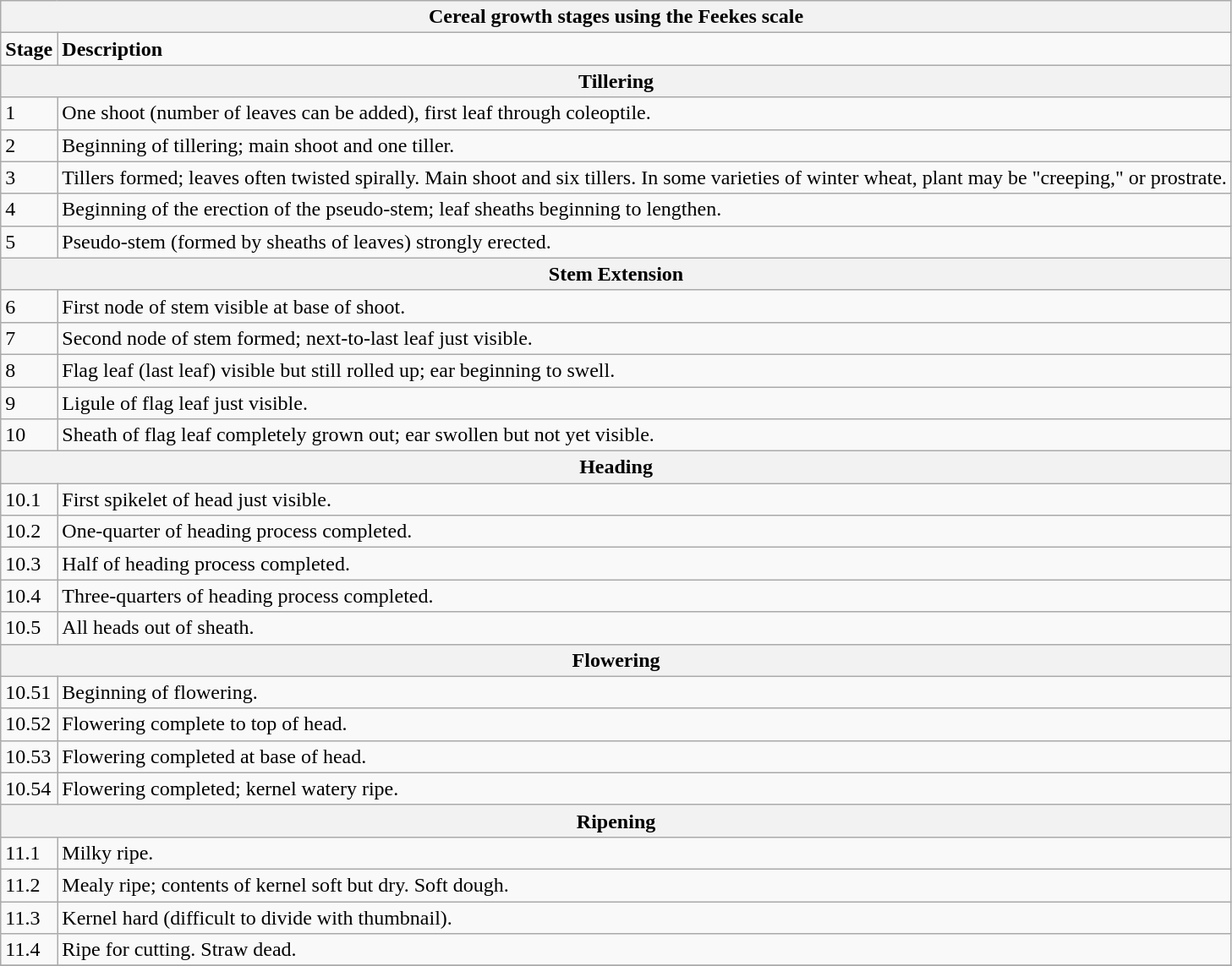<table class="wikitable" style="clear">
<tr>
<th colspan=2><strong>Cereal growth stages using the Feekes scale</strong><br></th>
</tr>
<tr>
<td><strong>Stage</strong></td>
<td><strong>Description</strong></td>
</tr>
<tr>
<th colspan=2>Tillering</th>
</tr>
<tr>
<td>1</td>
<td>One shoot (number of leaves can be added), first leaf through coleoptile.</td>
</tr>
<tr>
<td>2</td>
<td>Beginning of tillering; main shoot and one tiller.</td>
</tr>
<tr>
<td>3</td>
<td>Tillers formed; leaves often twisted spirally. Main shoot and six tillers. In some varieties of winter wheat, plant may  be "creeping," or prostrate.</td>
</tr>
<tr>
<td>4</td>
<td>Beginning of the erection of the pseudo-stem; leaf sheaths beginning to lengthen.</td>
</tr>
<tr>
<td>5</td>
<td>Pseudo-stem (formed by sheaths of leaves) strongly erected.</td>
</tr>
<tr>
<th colspan=2>Stem Extension</th>
</tr>
<tr>
<td>6</td>
<td>First node of stem visible at base of shoot.</td>
</tr>
<tr>
<td>7</td>
<td>Second node of stem formed; next-to-last leaf just visible.</td>
</tr>
<tr>
<td>8</td>
<td>Flag leaf (last leaf) visible but still rolled up; ear beginning to swell.</td>
</tr>
<tr>
<td>9</td>
<td>Ligule of flag leaf just visible.</td>
</tr>
<tr>
<td>10</td>
<td>Sheath of flag leaf completely grown out; ear swollen but not yet visible.</td>
</tr>
<tr>
<th colspan=2>Heading</th>
</tr>
<tr>
<td>10.1</td>
<td>First spikelet of head just visible.</td>
</tr>
<tr>
<td>10.2</td>
<td>One-quarter of heading process completed.</td>
</tr>
<tr>
<td>10.3</td>
<td>Half of heading process completed.</td>
</tr>
<tr>
<td>10.4</td>
<td>Three-quarters of heading process completed.</td>
</tr>
<tr>
<td>10.5</td>
<td>All heads out of sheath.</td>
</tr>
<tr>
<th colspan=2>Flowering</th>
</tr>
<tr>
<td>10.51</td>
<td>Beginning of flowering.</td>
</tr>
<tr>
<td>10.52</td>
<td>Flowering complete to top of head.</td>
</tr>
<tr>
<td>10.53</td>
<td>Flowering completed at base of head.</td>
</tr>
<tr>
<td>10.54</td>
<td>Flowering completed; kernel watery ripe.</td>
</tr>
<tr>
<th colspan=2>Ripening</th>
</tr>
<tr>
<td>11.1</td>
<td>Milky ripe.</td>
</tr>
<tr>
<td>11.2</td>
<td>Mealy ripe; contents of kernel soft but dry. Soft dough.</td>
</tr>
<tr>
<td>11.3</td>
<td>Kernel hard (difficult to divide with thumbnail).</td>
</tr>
<tr>
<td>11.4</td>
<td>Ripe for cutting. Straw dead.</td>
</tr>
<tr>
</tr>
</table>
